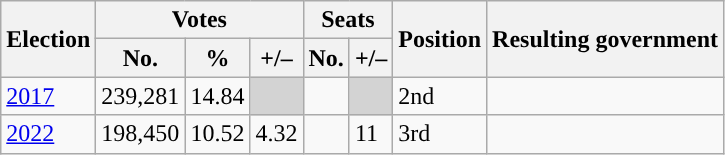<table class="wikitable">
<tr>
<th rowspan="2" style="background-color:">Election</th>
<th colspan="3" style="background-color:">Votes</th>
<th colspan="2" style="background-color:">Seats</th>
<th rowspan="2" style="background-color:">Position</th>
<th rowspan="2" style="background-color:">Resulting government</th>
</tr>
<tr>
<th style="background-color:">No.</th>
<th style="background-color:">%</th>
<th style="background-color:">+/–</th>
<th style="background-color:">No.</th>
<th style="background-color:">+/–</th>
</tr>
<tr>
<td><a href='#'>2017</a></td>
<td>239,281</td>
<td>14.84</td>
<td bgcolor="lightgray"></td>
<td></td>
<td bgcolor="lightgray"></td>
<td>2nd</td>
<td></td>
</tr>
<tr>
<td><a href='#'>2022</a></td>
<td>198,450</td>
<td>10.52</td>
<td> 4.32</td>
<td></td>
<td> 11</td>
<td> 3rd</td>
<td></td>
</tr>
</table>
